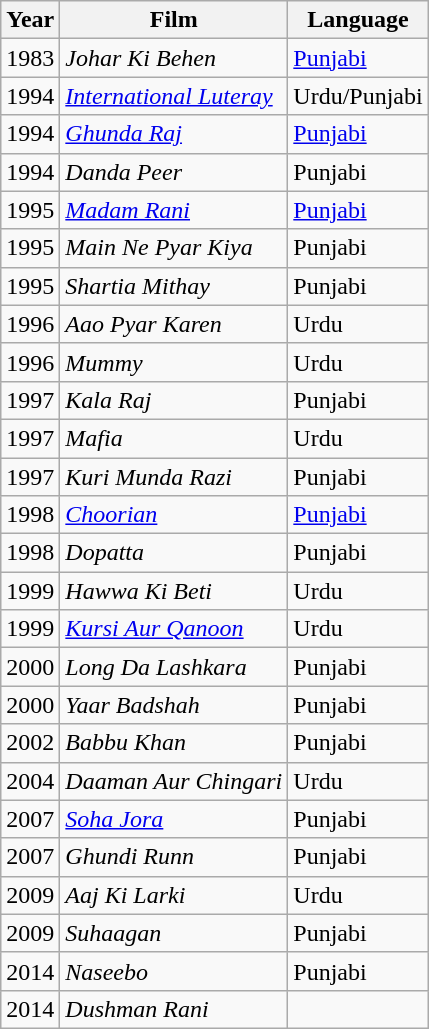<table class="wikitable">
<tr>
<th>Year</th>
<th>Film</th>
<th>Language</th>
</tr>
<tr>
<td>1983</td>
<td><em>Johar Ki Behen</em></td>
<td><a href='#'>Punjabi</a></td>
</tr>
<tr>
<td>1994</td>
<td><em><a href='#'>International Luteray</a></em></td>
<td>Urdu/Punjabi</td>
</tr>
<tr>
<td>1994</td>
<td><em><a href='#'>Ghunda Raj</a></em></td>
<td><a href='#'>Punjabi</a></td>
</tr>
<tr>
<td>1994</td>
<td><em>Danda Peer</em></td>
<td>Punjabi</td>
</tr>
<tr>
<td>1995</td>
<td><em><a href='#'>Madam Rani</a></em></td>
<td><a href='#'>Punjabi</a></td>
</tr>
<tr>
<td>1995</td>
<td><em>Main Ne Pyar Kiya</em></td>
<td>Punjabi</td>
</tr>
<tr>
<td>1995</td>
<td><em>Shartia Mithay</em></td>
<td>Punjabi</td>
</tr>
<tr>
<td>1996</td>
<td><em>Aao Pyar Karen</em></td>
<td>Urdu</td>
</tr>
<tr>
<td>1996</td>
<td><em>Mummy</em></td>
<td>Urdu</td>
</tr>
<tr>
<td>1997</td>
<td><em>Kala Raj</em></td>
<td>Punjabi</td>
</tr>
<tr>
<td>1997</td>
<td><em>Mafia</em></td>
<td>Urdu</td>
</tr>
<tr>
<td>1997</td>
<td><em>Kuri Munda Razi</em></td>
<td>Punjabi</td>
</tr>
<tr>
<td>1998</td>
<td><em><a href='#'>Choorian</a></em></td>
<td><a href='#'>Punjabi</a></td>
</tr>
<tr>
<td>1998</td>
<td><em>Dopatta</em></td>
<td>Punjabi</td>
</tr>
<tr>
<td>1999</td>
<td><em>Hawwa Ki Beti</em></td>
<td>Urdu</td>
</tr>
<tr>
<td>1999</td>
<td><em><a href='#'>Kursi Aur Qanoon</a></em></td>
<td>Urdu</td>
</tr>
<tr>
<td>2000</td>
<td><em>Long Da Lashkara</em></td>
<td>Punjabi</td>
</tr>
<tr>
<td>2000</td>
<td><em>Yaar Badshah</em></td>
<td>Punjabi</td>
</tr>
<tr>
<td>2002</td>
<td><em>Babbu Khan</em></td>
<td>Punjabi</td>
</tr>
<tr>
<td>2004</td>
<td><em>Daaman Aur Chingari</em></td>
<td>Urdu</td>
</tr>
<tr>
<td>2007</td>
<td><em><a href='#'>Soha Jora</a></em></td>
<td>Punjabi</td>
</tr>
<tr>
<td>2007</td>
<td><em>Ghundi Runn</em></td>
<td>Punjabi</td>
</tr>
<tr>
<td>2009</td>
<td><em>Aaj Ki Larki</em></td>
<td>Urdu</td>
</tr>
<tr>
<td>2009</td>
<td><em>Suhaagan</em></td>
<td>Punjabi</td>
</tr>
<tr>
<td>2014</td>
<td><em>Naseebo</em></td>
<td>Punjabi</td>
</tr>
<tr>
<td>2014</td>
<td><em>Dushman Rani</em></td>
<td></td>
</tr>
</table>
